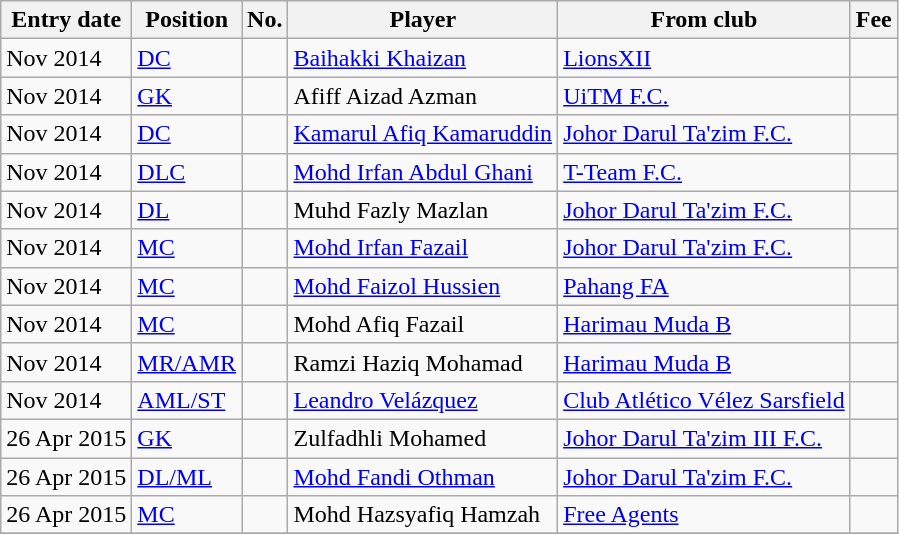<table class="wikitable sortable">
<tr>
<th>Entry date</th>
<th>Position</th>
<th>No.</th>
<th>Player</th>
<th>From club</th>
<th>Fee</th>
</tr>
<tr>
<td>Nov 2014</td>
<td><a href='#'>DC</a></td>
<td></td>
<td> <a href='#'>Baihakki Khaizan</a></td>
<td> <a href='#'>LionsXII</a></td>
<td></td>
</tr>
<tr>
<td>Nov 2014</td>
<td><a href='#'>GK</a></td>
<td></td>
<td> Afiff Aizad Azman</td>
<td> <a href='#'>UiTM F.C.</a></td>
<td></td>
</tr>
<tr>
<td>Nov 2014</td>
<td><a href='#'>DC</a></td>
<td></td>
<td> <a href='#'>Kamarul Afiq Kamaruddin</a></td>
<td> <a href='#'>Johor Darul Ta'zim F.C.</a></td>
<td></td>
</tr>
<tr>
<td>Nov 2014</td>
<td><a href='#'>DLC</a></td>
<td></td>
<td> <a href='#'>Mohd Irfan Abdul Ghani</a></td>
<td> <a href='#'>T-Team F.C.</a></td>
<td></td>
</tr>
<tr>
<td>Nov 2014</td>
<td><a href='#'>DL</a></td>
<td></td>
<td> Muhd Fazly Mazlan</td>
<td> <a href='#'>Johor Darul Ta'zim F.C.</a></td>
<td></td>
</tr>
<tr>
<td>Nov 2014</td>
<td><a href='#'>MC</a></td>
<td></td>
<td> <a href='#'>Mohd Irfan Fazail</a></td>
<td> <a href='#'>Johor Darul Ta'zim F.C.</a></td>
<td></td>
</tr>
<tr>
<td>Nov 2014</td>
<td><a href='#'>MC</a></td>
<td></td>
<td> <a href='#'>Mohd Faizol Hussien</a></td>
<td> <a href='#'>Pahang FA</a></td>
<td></td>
</tr>
<tr>
<td>Nov 2014</td>
<td><a href='#'>MC</a></td>
<td></td>
<td> Mohd Afiq Fazail</td>
<td> <a href='#'>Harimau Muda B</a></td>
<td></td>
</tr>
<tr>
<td>Nov 2014</td>
<td><a href='#'>MR/AMR</a></td>
<td></td>
<td> Ramzi Haziq Mohamad</td>
<td> <a href='#'>Harimau Muda B</a></td>
<td></td>
</tr>
<tr>
<td>Nov 2014</td>
<td><a href='#'>AML/ST</a></td>
<td></td>
<td> <a href='#'>Leandro Velázquez</a></td>
<td> <a href='#'>Club Atlético Vélez Sarsfield</a></td>
<td></td>
</tr>
<tr>
<td>26 Apr 2015</td>
<td><a href='#'>GK</a></td>
<td></td>
<td> Zulfadhli Mohamed</td>
<td> <a href='#'>Johor Darul Ta'zim III F.C.</a></td>
<td></td>
</tr>
<tr>
<td>26 Apr 2015</td>
<td><a href='#'>DL/ML</a></td>
<td></td>
<td> <a href='#'>Mohd Fandi Othman</a></td>
<td> <a href='#'>Johor Darul Ta'zim F.C.</a></td>
<td></td>
</tr>
<tr>
<td>26 Apr 2015</td>
<td><a href='#'>MC</a></td>
<td></td>
<td> Mohd Hazsyafiq Hamzah</td>
<td> <a href='#'>Free Agents</a></td>
<td></td>
</tr>
<tr>
</tr>
</table>
